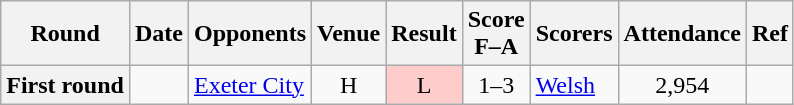<table class="wikitable plainrowheaders sortable" style="text-align:center">
<tr>
<th scope="col">Round</th>
<th scope="col">Date</th>
<th scope="col">Opponents</th>
<th scope="col">Venue</th>
<th scope="col">Result</th>
<th scope="col">Score<br>F–A</th>
<th scope="col" class="unsortable">Scorers</th>
<th scope="col">Attendance</th>
<th scope="col" class="unsortable">Ref</th>
</tr>
<tr>
<th scope="row">First round</th>
<td align="left"></td>
<td align="left"><a href='#'>Exeter City</a></td>
<td>H</td>
<td style="background-color:#FFCCCC">L</td>
<td>1–3</td>
<td align="left"><a href='#'>Welsh</a></td>
<td>2,954</td>
<td></td>
</tr>
</table>
